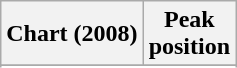<table class="wikitable sortable plainrowheaders" style="text-align:center">
<tr>
<th scope="col">Chart (2008)</th>
<th scope="col">Peak<br>position</th>
</tr>
<tr>
</tr>
<tr>
</tr>
<tr>
</tr>
</table>
